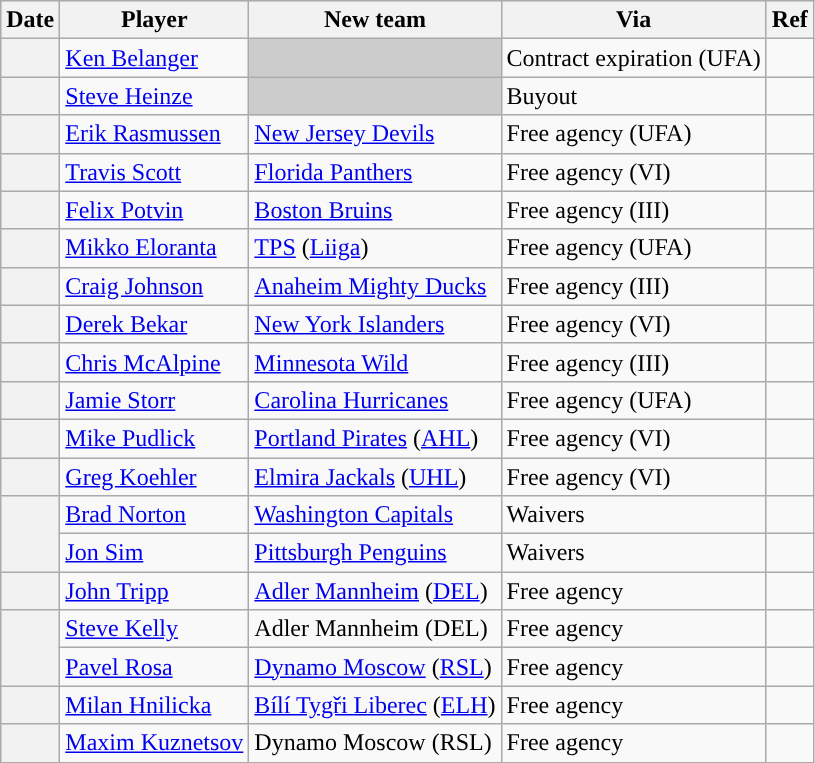<table class="wikitable plainrowheaders">
<tr style="background:#ddd; text-align:center;">
<th>Date</th>
<th>Player</th>
<th>New team</th>
<th>Via</th>
<th>Ref</th>
</tr>
<tr>
<th scope="row"></th>
<td><a href='#'>Ken Belanger</a></td>
<td style="background:#ccc"></td>
<td>Contract expiration (UFA)</td>
<td></td>
</tr>
<tr>
<th scope="row"></th>
<td><a href='#'>Steve Heinze</a></td>
<td style="background:#ccc"></td>
<td>Buyout</td>
<td></td>
</tr>
<tr>
<th scope="row"></th>
<td><a href='#'>Erik Rasmussen</a></td>
<td><a href='#'>New Jersey Devils</a></td>
<td>Free agency (UFA)</td>
<td></td>
</tr>
<tr>
<th scope="row"></th>
<td><a href='#'>Travis Scott</a></td>
<td><a href='#'>Florida Panthers</a></td>
<td>Free agency (VI)</td>
<td></td>
</tr>
<tr>
<th scope="row"></th>
<td><a href='#'>Felix Potvin</a></td>
<td><a href='#'>Boston Bruins</a></td>
<td>Free agency (III)</td>
<td></td>
</tr>
<tr>
<th scope="row"></th>
<td><a href='#'>Mikko Eloranta</a></td>
<td><a href='#'>TPS</a> (<a href='#'>Liiga</a>)</td>
<td>Free agency (UFA)</td>
<td></td>
</tr>
<tr>
<th scope="row"></th>
<td><a href='#'>Craig Johnson</a></td>
<td><a href='#'>Anaheim Mighty Ducks</a></td>
<td>Free agency (III)</td>
<td></td>
</tr>
<tr>
<th scope="row"></th>
<td><a href='#'>Derek Bekar</a></td>
<td><a href='#'>New York Islanders</a></td>
<td>Free agency (VI)</td>
<td></td>
</tr>
<tr>
<th scope="row"></th>
<td><a href='#'>Chris McAlpine</a></td>
<td><a href='#'>Minnesota Wild</a></td>
<td>Free agency (III)</td>
<td></td>
</tr>
<tr>
<th scope="row"></th>
<td><a href='#'>Jamie Storr</a></td>
<td><a href='#'>Carolina Hurricanes</a></td>
<td>Free agency (UFA)</td>
<td></td>
</tr>
<tr>
<th scope="row"></th>
<td><a href='#'>Mike Pudlick</a></td>
<td><a href='#'>Portland Pirates</a> (<a href='#'>AHL</a>)</td>
<td>Free agency (VI)</td>
<td></td>
</tr>
<tr>
<th scope="row"></th>
<td><a href='#'>Greg Koehler</a></td>
<td><a href='#'>Elmira Jackals</a> (<a href='#'>UHL</a>)</td>
<td>Free agency (VI)</td>
<td></td>
</tr>
<tr>
<th scope="row" rowspan=2></th>
<td><a href='#'>Brad Norton</a></td>
<td><a href='#'>Washington Capitals</a></td>
<td>Waivers</td>
<td></td>
</tr>
<tr>
<td><a href='#'>Jon Sim</a></td>
<td><a href='#'>Pittsburgh Penguins</a></td>
<td>Waivers</td>
<td></td>
</tr>
<tr>
<th scope="row"></th>
<td><a href='#'>John Tripp</a></td>
<td><a href='#'>Adler Mannheim</a> (<a href='#'>DEL</a>)</td>
<td>Free agency</td>
<td></td>
</tr>
<tr>
<th scope="row" rowspan=2></th>
<td><a href='#'>Steve Kelly</a></td>
<td>Adler Mannheim (DEL)</td>
<td>Free agency</td>
<td></td>
</tr>
<tr>
<td><a href='#'>Pavel Rosa</a></td>
<td><a href='#'>Dynamo Moscow</a> (<a href='#'>RSL</a>)</td>
<td>Free agency</td>
<td></td>
</tr>
<tr>
<th scope="row"></th>
<td><a href='#'>Milan Hnilicka</a></td>
<td><a href='#'>Bílí Tygři Liberec</a> (<a href='#'>ELH</a>)</td>
<td>Free agency</td>
<td></td>
</tr>
<tr>
<th scope="row"></th>
<td><a href='#'>Maxim Kuznetsov</a></td>
<td>Dynamo Moscow (RSL)</td>
<td>Free agency</td>
<td></td>
</tr>
</table>
